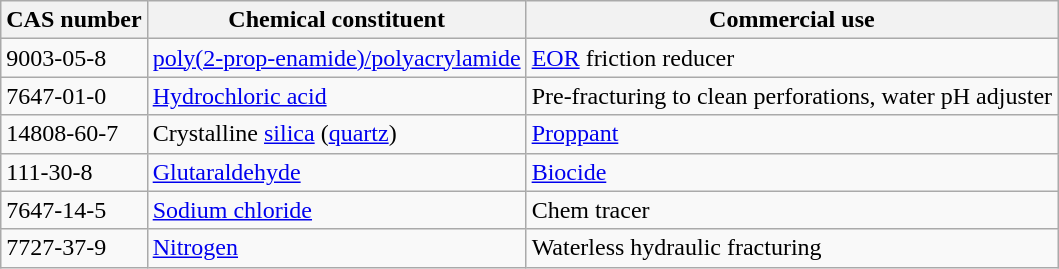<table class="wikitable sortable">
<tr>
<th>CAS number</th>
<th>Chemical constituent</th>
<th>Commercial use </th>
</tr>
<tr>
<td>9003-05-8</td>
<td><a href='#'>poly(2-prop-enamide)/polyacrylamide</a></td>
<td><a href='#'>EOR</a> friction reducer</td>
</tr>
<tr>
<td>7647-01-0</td>
<td><a href='#'>Hydrochloric acid</a></td>
<td>Pre-fracturing to clean perforations, water pH adjuster</td>
</tr>
<tr>
<td>14808-60-7</td>
<td>Crystalline <a href='#'>silica</a> (<a href='#'>quartz</a>)</td>
<td><a href='#'>Proppant</a></td>
</tr>
<tr>
<td>111-30-8</td>
<td><a href='#'>Glutaraldehyde</a></td>
<td><a href='#'>Biocide</a></td>
</tr>
<tr>
<td>7647-14-5</td>
<td><a href='#'>Sodium chloride</a></td>
<td>Chem tracer</td>
</tr>
<tr>
<td>7727-37-9</td>
<td><a href='#'>Nitrogen</a></td>
<td>Waterless hydraulic fracturing</td>
</tr>
</table>
